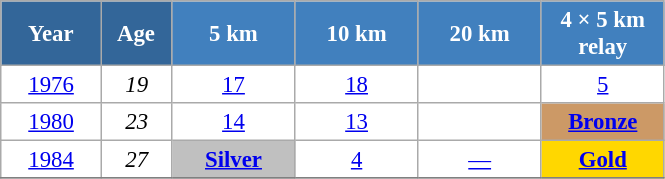<table class="wikitable" style="font-size:95%; text-align:center; border:grey solid 1px; border-collapse:collapse; background:#ffffff;">
<tr>
<th style="background-color:#369; color:white; width:60px;"> Year </th>
<th style="background-color:#369; color:white; width:40px;"> Age </th>
<th style="background-color:#4180be; color:white; width:75px;"> 5 km </th>
<th style="background-color:#4180be; color:white; width:75px;"> 10 km </th>
<th style="background-color:#4180be; color:white; width:75px;"> 20 km </th>
<th style="background-color:#4180be; color:white; width:75px;"> 4 × 5 km <br> relay </th>
</tr>
<tr>
<td><a href='#'>1976</a></td>
<td><em>19</em></td>
<td><a href='#'>17</a></td>
<td><a href='#'>18</a></td>
<td></td>
<td><a href='#'>5</a></td>
</tr>
<tr>
<td><a href='#'>1980</a></td>
<td><em>23</em></td>
<td><a href='#'>14</a></td>
<td><a href='#'>13</a></td>
<td></td>
<td bgcolor="cc9966"><a href='#'><strong>Bronze</strong></a></td>
</tr>
<tr>
<td><a href='#'>1984</a></td>
<td><em>27</em></td>
<td style="background:silver;"><a href='#'><strong>Silver</strong></a></td>
<td><a href='#'>4</a></td>
<td><a href='#'>—</a></td>
<td style="background:gold;"><a href='#'><strong>Gold</strong></a></td>
</tr>
<tr>
</tr>
</table>
